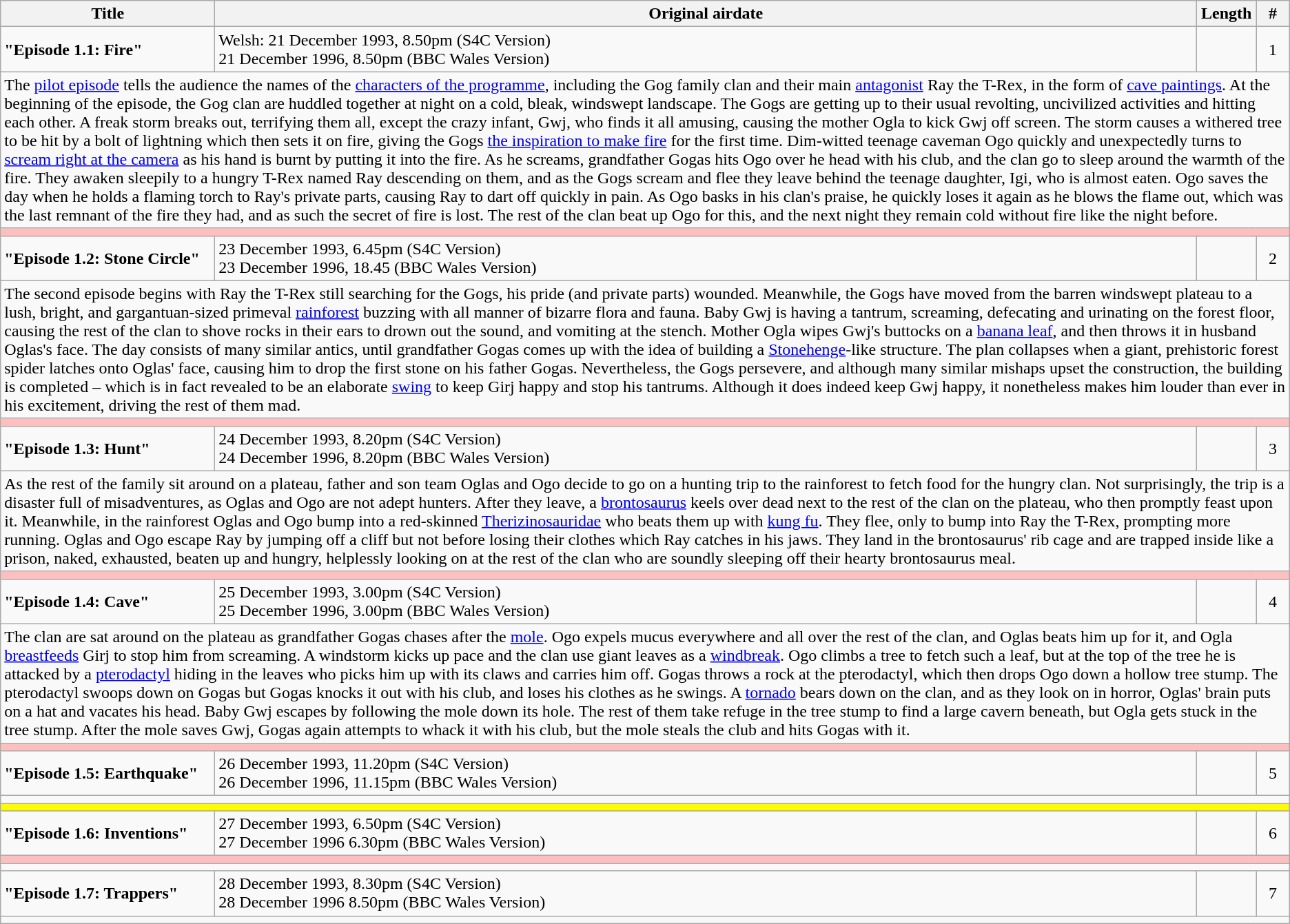<table class="wikitable">
<tr>
<th width="200">Title</th>
<th>Original airdate</th>
<th width="50">Length</th>
<th width="25">#</th>
</tr>
<tr>
<td><strong>"Episode 1.1: Fire"</strong></td>
<td>Welsh: 21 December 1993, 8.50pm (S4C Version)<br>21 December 1996, 8.50pm (BBC Wales Version)</td>
<td align="center"></td>
<td align="center">1</td>
</tr>
<tr>
<td colspan="4">The <a href='#'>pilot episode</a> tells the audience the names of the <a href='#'>characters of the programme</a>, including the Gog family clan and their main  <a href='#'>antagonist</a> Ray the T-Rex, in the form of <a href='#'>cave paintings</a>. At the beginning of the episode, the Gog clan are huddled together at night on a cold, bleak, windswept landscape. The Gogs are getting up to their usual revolting, uncivilized activities and hitting each other. A freak storm breaks out, terrifying them all, except the crazy infant, Gwj, who finds it all amusing, causing the mother Ogla to kick Gwj off screen. The storm causes a withered tree to be hit by a bolt of lightning which then sets it on fire, giving the Gogs <a href='#'>the inspiration to make fire</a> for the first time. Dim-witted teenage caveman Ogo quickly and unexpectedly turns to <a href='#'>scream right at the camera</a> as his hand is burnt by putting it into the fire. As he screams, grandfather Gogas hits Ogo over he head with his club, and the clan go to sleep around the warmth of the fire. They awaken sleepily to a hungry T-Rex named Ray descending on them, and as the Gogs scream and flee they leave behind the teenage daughter, Igi, who is almost eaten. Ogo saves the day when he holds a flaming torch to Ray's private parts, causing Ray to dart off quickly in pain. As Ogo basks in his clan's praise, he quickly loses it again as he blows the flame out, which was the last remnant of the fire they had, and as such the secret of fire is lost. The rest of the clan beat up Ogo for this, and the next night they remain cold without fire like the night before.</td>
</tr>
<tr>
<td colspan="4" bgcolor="#FFBFBF"></td>
</tr>
<tr>
<td><strong>"Episode 1.2: Stone Circle"</strong></td>
<td>23 December 1993, 6.45pm (S4C Version)<br>23 December 1996, 18.45 (BBC Wales Version)</td>
<td align="center"></td>
<td align="center">2</td>
</tr>
<tr>
<td colspan="4">The second episode begins with Ray the T-Rex still searching for the Gogs, his pride (and private parts) wounded. Meanwhile, the Gogs have moved from the barren windswept plateau to a lush, bright, and gargantuan-sized primeval <a href='#'>rainforest</a> buzzing with all manner of bizarre flora and fauna. Baby Gwj is having a tantrum, screaming, defecating and urinating on the forest floor, causing the rest of the clan to shove rocks in their ears to drown out the sound, and vomiting at the stench. Mother Ogla wipes Gwj's buttocks on a <a href='#'>banana leaf</a>, and then throws it in husband Oglas's face. The day consists of many similar antics, until grandfather Gogas comes up with the idea of building a <a href='#'>Stonehenge</a>-like structure. The plan collapses when a giant, prehistoric forest spider latches onto Oglas' face, causing him to drop the first stone on his father Gogas. Nevertheless, the Gogs persevere, and although many similar mishaps upset the construction, the building is completed – which is in fact revealed to be an elaborate <a href='#'>swing</a> to keep Girj happy and stop his tantrums. Although it does indeed keep Gwj happy, it nonetheless makes him louder than ever in his excitement, driving the rest of them mad.</td>
</tr>
<tr>
<td colspan="4" bgcolor="#FFBFBF"></td>
</tr>
<tr>
<td><strong>"Episode 1.3: Hunt"</strong></td>
<td>24 December 1993, 8.20pm (S4C Version)<br>24 December 1996, 8.20pm (BBC Wales Version)</td>
<td align="center"></td>
<td align="center">3</td>
</tr>
<tr>
<td colspan="4">As the rest of the family sit around on a plateau, father and son team Oglas and Ogo decide to go on a hunting trip to the rainforest to fetch food for the hungry clan. Not surprisingly, the trip is a disaster full of misadventures, as Oglas and Ogo are not adept hunters. After they leave, a <a href='#'>brontosaurus</a> keels over dead next to the rest of the clan on the plateau, who then promptly feast upon it. Meanwhile, in the rainforest Oglas and Ogo bump into a red-skinned <a href='#'>Therizinosauridae</a> who beats them up with <a href='#'>kung fu</a>. They flee, only to bump into Ray the T-Rex, prompting more running. Oglas and Ogo escape Ray by jumping off a cliff but not before losing their clothes which Ray catches in his jaws. They land in the brontosaurus' rib cage and are trapped inside like a prison, naked, exhausted, beaten up and hungry, helplessly looking on at the rest of the clan who are soundly sleeping off their hearty brontosaurus meal.</td>
</tr>
<tr>
<td colspan="4" bgcolor="#FFBFBF"></td>
</tr>
<tr>
<td><strong>"Episode 1.4: Cave"</strong></td>
<td>25 December 1993, 3.00pm (S4C Version)<br> 25 December 1996, 3.00pm (BBC Wales Version)</td>
<td align="center"></td>
<td align="center">4</td>
</tr>
<tr>
<td colspan="4">The clan are sat around on the plateau as grandfather Gogas chases after the <a href='#'>mole</a>. Ogo expels mucus everywhere and all over the rest of the clan, and Oglas beats him up for it, and Ogla <a href='#'>breastfeeds</a> Girj to stop him from screaming. A windstorm kicks up pace and the clan use giant leaves as a <a href='#'>windbreak</a>. Ogo climbs a tree to fetch such a leaf, but at the top of the tree he is attacked by a <a href='#'>pterodactyl</a> hiding in the leaves who picks him up with its claws and carries him off. Gogas throws a rock at the pterodactyl, which then drops Ogo down a hollow tree stump. The pterodactyl swoops down on Gogas but Gogas knocks it out with his club, and loses his clothes as he swings. A <a href='#'>tornado</a> bears down on the clan, and as they look on in horror, Oglas' brain puts on a hat and vacates his head. Baby Gwj escapes by following the mole down its hole. The rest of them take refuge in the tree stump to find a large cavern beneath, but Ogla gets stuck in the tree stump. After the mole saves Gwj, Gogas again attempts to whack it with his club, but the mole steals the club and hits Gogas with it.</td>
</tr>
<tr>
<td colspan="4" bgcolor="#FFBFBF"></td>
</tr>
<tr>
<td><strong>"Episode 1.5: Earthquake"</strong></td>
<td>26 December 1993, 11.20pm (S4C Version)<br>26 December 1996, 11.15pm (BBC Wales Version)</td>
<td align="center"></td>
<td align="center">5</td>
</tr>
<tr>
<td colspan="4"></td>
</tr>
<tr>
<td colspan="4" bgcolor=#FFBFBF"></td>
</tr>
<tr>
<td><strong>"Episode 1.6: Inventions"</strong></td>
<td>27 December 1993, 6.50pm (S4C Version)<br>27 December 1996 6.30pm (BBC Wales Version)</td>
<td align="center"></td>
<td align="center">6</td>
</tr>
<tr>
<td colspan="4" bgcolor="#FFBFBF"></td>
</tr>
<tr>
<td colspan="4"></td>
</tr>
<tr>
<td><strong>"Episode 1.7: Trappers"</strong></td>
<td>28 December 1993, 8.30pm (S4C Version)<br>28 December 1996 8.50pm (BBC Wales Version)</td>
<td align="center"></td>
<td align="center">7</td>
</tr>
<tr>
<td colspan="4"></td>
</tr>
</table>
